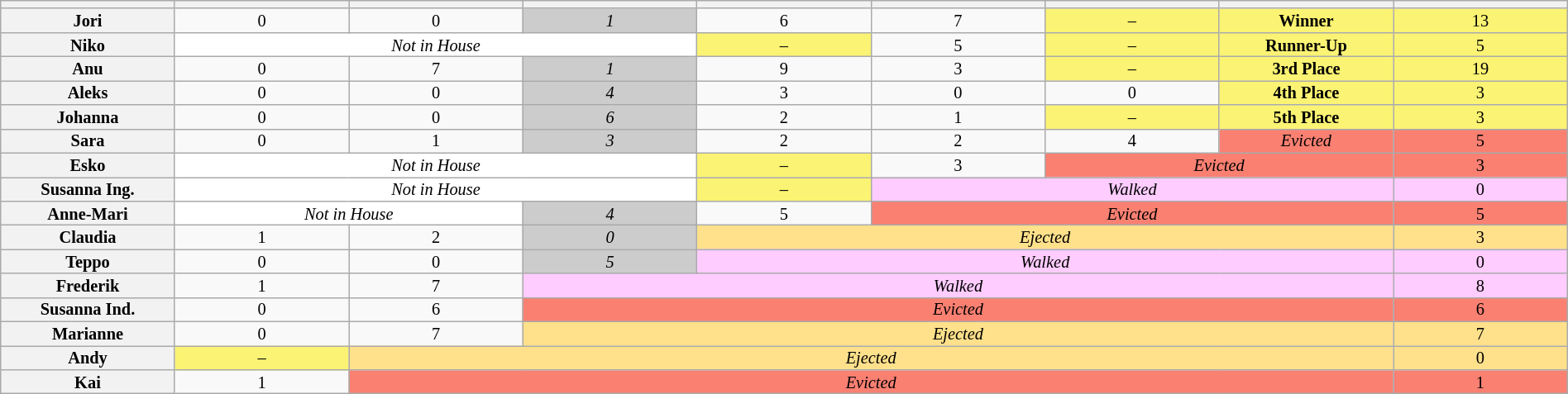<table class="wikitable" style="font-size:85%; text-align:center; line-height:13px;; width:100%">
<tr>
<th style="width: 6%;"></th>
<th style="width: 6%;"></th>
<th style="width: 6%;"></th>
<th style="width: 6%;"></th>
<th style="width: 6%;"></th>
<th style="width: 6%;"></th>
<th style="width: 6%;"></th>
<th style="width: 6%;"></th>
<th style="width: 6%;"></th>
</tr>
<tr>
<th>Jori</th>
<td>0</td>
<td>0</td>
<td style="background:#ccc"><em>1</em></td>
<td>6</td>
<td>7</td>
<td style="background:#FBF373">–</td>
<td style="background:#FBF373"><strong>Winner</strong></td>
<td style="background:#FBF373">13</td>
</tr>
<tr>
<th>Niko</th>
<td colspan=3 style="background:#FFFFFF"><em>Not in House</em></td>
<td style="background:#FBF373">–</td>
<td>5</td>
<td style="background:#FBF373">–</td>
<td style="background:#FBF373"><strong>Runner-Up</strong></td>
<td style="background:#FBF373">5</td>
</tr>
<tr>
<th>Anu</th>
<td>0</td>
<td>7</td>
<td style="background:#ccc"><em>1</em></td>
<td>9</td>
<td>3</td>
<td style="background:#FBF373">–</td>
<td style="background:#FBF373"><strong>3rd Place</strong></td>
<td style="background:#FBF373">19</td>
</tr>
<tr>
<th>Aleks</th>
<td>0</td>
<td>0</td>
<td style="background:#ccc"><em>4</em></td>
<td>3</td>
<td>0</td>
<td>0</td>
<td style="background:#FBF373"><strong>4th Place</strong></td>
<td style="background:#FBF373">3</td>
</tr>
<tr>
<th>Johanna</th>
<td>0</td>
<td>0</td>
<td style="background:#ccc"><em>6</em></td>
<td>2</td>
<td>1</td>
<td style="background:#FBF373">–</td>
<td style="background:#FBF373"><strong>5th Place</strong></td>
<td style="background:#FBF373">3</td>
</tr>
<tr>
<th>Sara</th>
<td>0</td>
<td>1</td>
<td style="background:#ccc"><em>3</em></td>
<td>2</td>
<td>2</td>
<td>4</td>
<td style="background:#FA8072"><em>Evicted</em></td>
<td style="background:#FA8072">5</td>
</tr>
<tr>
<th>Esko</th>
<td colspan=3 style="background:#FFFFFF"><em>Not in House</em></td>
<td style="background:#FBF373">–</td>
<td>3</td>
<td colspan=2 style="background:#FA8072"><em>Evicted</em></td>
<td style="background:#FA8072">3</td>
</tr>
<tr>
<th>Susanna Ing.</th>
<td colspan=3 style="background:#FFFFFF"><em>Not in House</em></td>
<td style="background:#FBF373">–</td>
<td colspan=3 style="background:#ffccff"><em>Walked</em></td>
<td style="background:#ffccff">0</td>
</tr>
<tr>
<th>Anne-Mari</th>
<td colspan=2 style="background:#FFFFFF"><em>Not in House</em></td>
<td style="background:#ccc"><em>4</em></td>
<td>5</td>
<td colspan=3 style="background:#FA8072"><em>Evicted</em></td>
<td style="background:#FA8072">5</td>
</tr>
<tr>
<th>Claudia</th>
<td>1</td>
<td>2</td>
<td style="background:#ccc"><em>0</em></td>
<td colspan=4 style="background:#FFE08B"><em>Ejected</em></td>
<td style="background:#FFE08B">3</td>
</tr>
<tr>
<th>Teppo</th>
<td>0</td>
<td>0</td>
<td style="background:#ccc"><em>5</em></td>
<td colspan=4 style="background:#ffccff"><em>Walked</em></td>
<td style="background:#ffccff">0</td>
</tr>
<tr>
<th>Frederik</th>
<td>1</td>
<td>7</td>
<td colspan=5 style="background:#ffccff"><em>Walked</em></td>
<td style="background:#ffccff">8</td>
</tr>
<tr>
<th>Susanna Ind.</th>
<td>0</td>
<td>6</td>
<td colspan=5 style="background:#FA8072"><em>Evicted</em></td>
<td style="background:#FA8072">6</td>
</tr>
<tr>
<th>Marianne</th>
<td>0</td>
<td>7</td>
<td colspan=5 style="background:#FFE08B"><em>Ejected</em></td>
<td style="background:#FFE08B">7</td>
</tr>
<tr>
<th>Andy</th>
<td style="background:#FBF373">–</td>
<td colspan=6 style="background:#FFE08B"><em>Ejected</em></td>
<td style="background:#FFE08B">0</td>
</tr>
<tr>
<th>Kai</th>
<td>1</td>
<td colspan=6 style="background:#FA8072"><em>Evicted</em></td>
<td style="background:#FA8072">1</td>
</tr>
</table>
